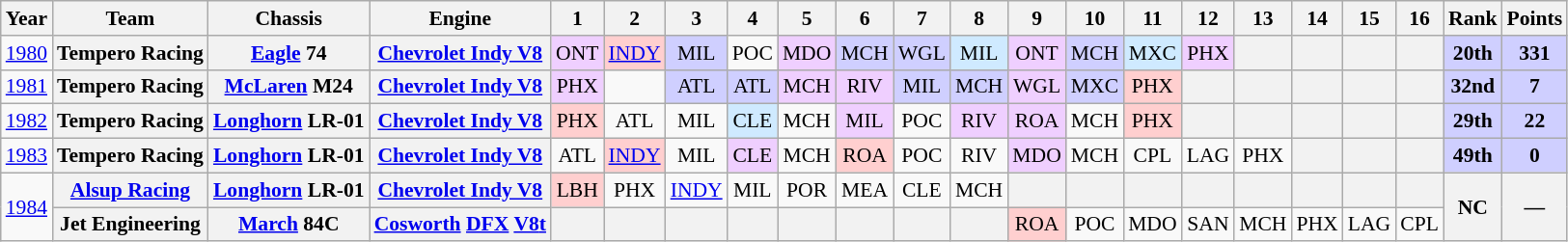<table class="wikitable" style="text-align:center; font-size:90%">
<tr>
<th>Year</th>
<th>Team</th>
<th>Chassis</th>
<th>Engine</th>
<th>1</th>
<th>2</th>
<th>3</th>
<th>4</th>
<th>5</th>
<th>6</th>
<th>7</th>
<th>8</th>
<th>9</th>
<th>10</th>
<th>11</th>
<th>12</th>
<th>13</th>
<th>14</th>
<th>15</th>
<th>16</th>
<th>Rank</th>
<th>Points</th>
</tr>
<tr>
<td><a href='#'>1980</a></td>
<th>Tempero Racing</th>
<th><a href='#'>Eagle</a> 74</th>
<th><a href='#'>Chevrolet Indy V8</a></th>
<td style="background:#EFCFFF;">ONT<br></td>
<td style="background:#ffcfcf;"><a href='#'>INDY</a><br></td>
<td style="background:#cfcfff;">MIL<br></td>
<td>POC<br></td>
<td style="background:#EFCFFF;">MDO<br></td>
<td style="background:#cfcfff;">MCH<br></td>
<td style="background:#cfcfff;">WGL<br></td>
<td style="background:#CFEAFF;">MIL<br></td>
<td style="background:#EFCFFF;">ONT<br></td>
<td style="background:#cfcfff;">MCH<br></td>
<td style="background:#CFEAFF;">MXC<br></td>
<td style="background:#EFCFFF;">PHX<br></td>
<th></th>
<th></th>
<th></th>
<th></th>
<td style="background:#cfcfff;"><strong>20th</strong></td>
<td style="background:#cfcfff;"><strong>331</strong></td>
</tr>
<tr>
<td><a href='#'>1981</a></td>
<th>Tempero Racing</th>
<th><a href='#'>McLaren</a> M24</th>
<th><a href='#'>Chevrolet Indy V8</a></th>
<td style="background:#EFCFFF;">PHX<br></td>
<td><br></td>
<td style="background:#cfcfff;">ATL<br></td>
<td style="background:#cfcfff;">ATL<br></td>
<td style="background:#EFCFFF;">MCH<br></td>
<td style="background:#EFCFFF;">RIV<br></td>
<td style="background:#cfcfff;">MIL<br></td>
<td style="background:#cfcfff;">MCH<br></td>
<td style="background:#EFCFFF;">WGL<br></td>
<td style="background:#cfcfff;">MXC<br></td>
<td style="background:#ffcfcf;">PHX<br></td>
<th></th>
<th></th>
<th></th>
<th></th>
<th></th>
<td style="background:#cfcfff;"><strong>32nd</strong></td>
<td style="background:#cfcfff;"><strong>7</strong></td>
</tr>
<tr>
<td><a href='#'>1982</a></td>
<th>Tempero Racing</th>
<th><a href='#'>Longhorn</a> LR-01</th>
<th><a href='#'>Chevrolet Indy V8</a></th>
<td style="background:#FFCFCF;">PHX<br></td>
<td>ATL<br></td>
<td>MIL<br></td>
<td style="background:#CFEAFF;">CLE<br></td>
<td>MCH<br></td>
<td style="background:#EFCFFF;">MIL<br></td>
<td>POC<br></td>
<td style="background:#EFCFFF;">RIV<br></td>
<td style="background:#EFCFFF;">ROA<br></td>
<td>MCH<br></td>
<td style="background:#FFCFCF;">PHX<br></td>
<th></th>
<th></th>
<th></th>
<th></th>
<th></th>
<td style="background:#cfcfff;"><strong>29th</strong></td>
<td style="background:#cfcfff;"><strong>22</strong></td>
</tr>
<tr>
<td><a href='#'>1983</a></td>
<th>Tempero Racing</th>
<th><a href='#'>Longhorn</a> LR-01</th>
<th><a href='#'>Chevrolet Indy V8</a></th>
<td>ATL<br></td>
<td style="background:#FFCFCF;"><a href='#'>INDY</a><br></td>
<td>MIL<br></td>
<td style="background:#EFCFFF;">CLE<br></td>
<td>MCH<br></td>
<td style="background:#FFCFCF;">ROA<br></td>
<td>POC<br></td>
<td>RIV<br></td>
<td style="background:#EFCFFF;">MDO<br></td>
<td>MCH<br></td>
<td>CPL<br></td>
<td>LAG<br></td>
<td>PHX<br></td>
<th></th>
<th></th>
<th></th>
<td style="background:#cfcfff;"><strong>49th</strong></td>
<td style="background:#cfcfff;"><strong>0</strong></td>
</tr>
<tr>
<td rowspan=2><a href='#'>1984</a></td>
<th><a href='#'>Alsup Racing</a></th>
<th><a href='#'>Longhorn</a> LR-01</th>
<th><a href='#'>Chevrolet Indy V8</a></th>
<td style="background:#ffcfcf;">LBH<br></td>
<td>PHX<br></td>
<td><a href='#'>INDY</a><br></td>
<td>MIL<br></td>
<td>POR<br></td>
<td>MEA<br></td>
<td>CLE<br></td>
<td>MCH<br></td>
<th></th>
<th></th>
<th></th>
<th></th>
<th></th>
<th></th>
<th></th>
<th></th>
<th rowspan=2>NC</th>
<th rowspan=2>—</th>
</tr>
<tr>
<th>Jet Engineering</th>
<th><a href='#'>March</a> 84C</th>
<th><a href='#'>Cosworth</a> <a href='#'>DFX</a> <a href='#'>V8</a><a href='#'>t</a></th>
<th></th>
<th></th>
<th></th>
<th></th>
<th></th>
<th></th>
<th></th>
<th></th>
<td style="background:#ffcfcf;">ROA<br></td>
<td>POC<br></td>
<td>MDO<br></td>
<td>SAN<br></td>
<td>MCH<br></td>
<td>PHX<br></td>
<td>LAG<br></td>
<td>CPL<br></td>
</tr>
</table>
